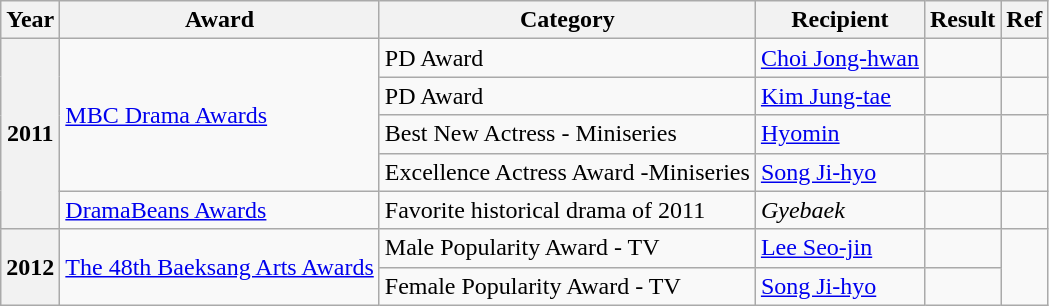<table class="wikitable">
<tr>
<th>Year</th>
<th>Award</th>
<th>Category</th>
<th>Recipient</th>
<th>Result</th>
<th>Ref</th>
</tr>
<tr>
<th rowspan="5">2011</th>
<td rowspan="4"><a href='#'>MBC Drama Awards</a></td>
<td>PD Award</td>
<td><a href='#'>Choi Jong-hwan</a></td>
<td></td>
<td></td>
</tr>
<tr>
<td>PD Award</td>
<td><a href='#'>Kim Jung-tae</a></td>
<td></td>
<td></td>
</tr>
<tr>
<td>Best New Actress - Miniseries</td>
<td><a href='#'>Hyomin</a></td>
<td></td>
<td></td>
</tr>
<tr>
<td>Excellence Actress Award -Miniseries</td>
<td><a href='#'>Song Ji-hyo</a></td>
<td></td>
<td></td>
</tr>
<tr>
<td><a href='#'>DramaBeans Awards</a></td>
<td>Favorite historical drama of 2011</td>
<td><em>Gyebaek</em></td>
<td></td>
<td></td>
</tr>
<tr>
<th rowspan="2">2012</th>
<td rowspan="2"><a href='#'>The 48th Baeksang Arts Awards</a></td>
<td>Male Popularity Award - TV</td>
<td><a href='#'>Lee Seo-jin</a></td>
<td></td>
<td rowspan="2"></td>
</tr>
<tr>
<td>Female Popularity Award - TV</td>
<td><a href='#'>Song Ji-hyo</a></td>
<td></td>
</tr>
</table>
